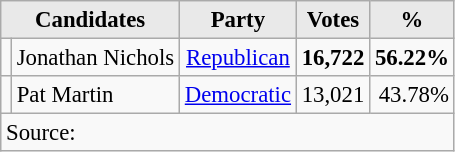<table class=wikitable style="font-size:95%; text-align:right;">
<tr>
<th style="background:#e9e9e9; text-align:center;" colspan="2">Candidates</th>
<th style="background:#e9e9e9; text-align:center;">Party</th>
<th style="background:#e9e9e9; text-align:center;">Votes</th>
<th style="background:#e9e9e9; text-align:center;">%</th>
</tr>
<tr>
<td></td>
<td align=left>Jonathan Nichols</td>
<td align=center><a href='#'>Republican</a></td>
<td><strong>16,722</strong></td>
<td><strong>56.22%</strong></td>
</tr>
<tr>
<td></td>
<td align=left>Pat Martin</td>
<td align=center><a href='#'>Democratic</a></td>
<td>13,021</td>
<td>43.78%</td>
</tr>
<tr>
<td style="text-align:left;" colspan="6">Source:</td>
</tr>
</table>
